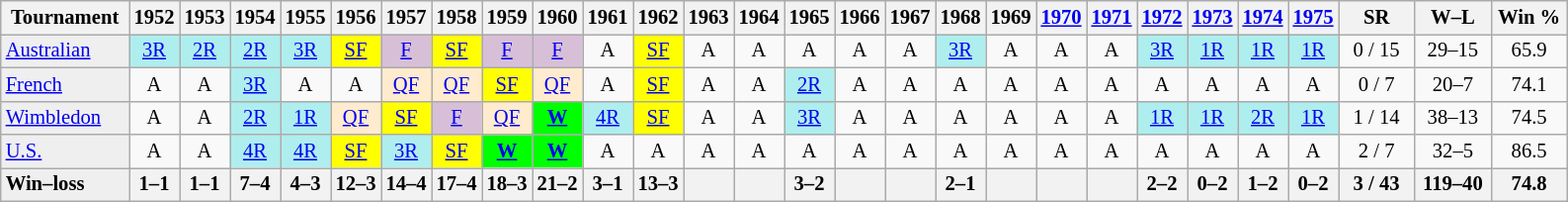<table class="wikitable nowrap" style=text-align:center;font-size:86%>
<tr bgcolor="#efefef">
<th style="width:80px;">Tournament</th>
<th>1952</th>
<th>1953</th>
<th>1954</th>
<th>1955</th>
<th>1956</th>
<th>1957</th>
<th>1958</th>
<th>1959</th>
<th>1960</th>
<th>1961</th>
<th>1962</th>
<th>1963</th>
<th>1964</th>
<th>1965</th>
<th>1966</th>
<th>1967</th>
<th>1968</th>
<th>1969</th>
<th><a href='#'>1970</a></th>
<th><a href='#'>1971</a></th>
<th><a href='#'>1972</a></th>
<th><a href='#'>1973</a></th>
<th><a href='#'>1974</a></th>
<th><a href='#'>1975</a></th>
<th style="width:45px;">SR</th>
<th style="width:45px;">W–L</th>
<th style="width:45px;">Win %</th>
</tr>
<tr>
<td align="left" style="background:#EFEFEF;"><a href='#'>Australian</a></td>
<td style="background:#afeeee;"><a href='#'>3R</a></td>
<td style="background:#afeeee;"><a href='#'>2R</a></td>
<td style="background:#afeeee;"><a href='#'>2R</a></td>
<td style="background:#afeeee;"><a href='#'>3R</a></td>
<td style="background:yellow;"><a href='#'>SF</a></td>
<td style="background:#D8BFD8;"><a href='#'>F</a></td>
<td style="background:yellow;"><a href='#'>SF</a></td>
<td style="background:#D8BFD8;"><a href='#'>F</a></td>
<td style="background:#D8BFD8;"><a href='#'>F</a></td>
<td>A</td>
<td style="background:yellow;"><a href='#'>SF</a></td>
<td>A</td>
<td>A</td>
<td>A</td>
<td>A</td>
<td>A</td>
<td style="background:#afeeee;"><a href='#'>3R</a></td>
<td>A</td>
<td>A</td>
<td>A</td>
<td style="background:#afeeee;"><a href='#'>3R</a></td>
<td style="background:#afeeee;"><a href='#'>1R</a></td>
<td style="background:#afeeee;"><a href='#'>1R</a></td>
<td style="background:#afeeee;"><a href='#'>1R</a></td>
<td>0 / 15</td>
<td>29–15</td>
<td>65.9</td>
</tr>
<tr>
<td align="left" style="background:#EFEFEF;"><a href='#'>French</a></td>
<td>A</td>
<td>A</td>
<td style="background:#afeeee;"><a href='#'>3R</a></td>
<td>A</td>
<td>A</td>
<td style="background:#ffebcd;"><a href='#'>QF</a></td>
<td style="background:#ffebcd;"><a href='#'>QF</a></td>
<td style="background:yellow;"><a href='#'>SF</a></td>
<td style="background:#ffebcd;"><a href='#'>QF</a></td>
<td>A</td>
<td style="background:yellow;"><a href='#'>SF</a></td>
<td>A</td>
<td>A</td>
<td style="background:#afeeee;"><a href='#'>2R</a></td>
<td>A</td>
<td>A</td>
<td>A</td>
<td>A</td>
<td>A</td>
<td>A</td>
<td>A</td>
<td>A</td>
<td>A</td>
<td>A</td>
<td>0 / 7</td>
<td>20–7</td>
<td>74.1</td>
</tr>
<tr>
<td align="left" style="background:#EFEFEF;"><a href='#'>Wimbledon</a></td>
<td>A</td>
<td>A</td>
<td style="background:#afeeee;"><a href='#'>2R</a></td>
<td style="background:#afeeee;"><a href='#'>1R</a></td>
<td style="background:#ffebcd;"><a href='#'>QF</a></td>
<td style="background:yellow;"><a href='#'>SF</a></td>
<td style="background:#D8BFD8;"><a href='#'>F</a></td>
<td style="background:#ffebcd;"><a href='#'>QF</a></td>
<td style="background:#00ff00;"><strong><a href='#'>W</a></strong></td>
<td style="background:#afeeee;"><a href='#'>4R</a></td>
<td style="background:yellow;"><a href='#'>SF</a></td>
<td>A</td>
<td>A</td>
<td style="background:#afeeee;"><a href='#'>3R</a></td>
<td>A</td>
<td>A</td>
<td>A</td>
<td>A</td>
<td>A</td>
<td>A</td>
<td style="background:#afeeee;"><a href='#'>1R</a></td>
<td style="background:#afeeee;"><a href='#'>1R</a></td>
<td style="background:#afeeee;"><a href='#'>2R</a></td>
<td style="background:#afeeee;"><a href='#'>1R</a></td>
<td>1 / 14</td>
<td>38–13</td>
<td>74.5</td>
</tr>
<tr>
<td align="left" style="background:#EFEFEF;"><a href='#'>U.S.</a></td>
<td>A</td>
<td>A</td>
<td style="background:#afeeee;"><a href='#'>4R</a></td>
<td style="background:#afeeee;"><a href='#'>4R</a></td>
<td style="background:yellow;"><a href='#'>SF</a></td>
<td style="background:#afeeee;"><a href='#'>3R</a></td>
<td style="background:yellow;"><a href='#'>SF</a></td>
<td style="background:#00ff00;"><strong><a href='#'>W</a></strong></td>
<td style="background:#00ff00;"><strong><a href='#'>W</a></strong></td>
<td>A</td>
<td>A</td>
<td>A</td>
<td>A</td>
<td>A</td>
<td>A</td>
<td>A</td>
<td>A</td>
<td>A</td>
<td>A</td>
<td>A</td>
<td>A</td>
<td>A</td>
<td>A</td>
<td>A</td>
<td>2 / 7</td>
<td>32–5</td>
<td>86.5</td>
</tr>
<tr style="background:#EFEFEF;">
<td align="left"><strong>Win–loss</strong></td>
<th>1–1</th>
<th>1–1</th>
<th>7–4</th>
<th>4–3</th>
<th>12–3</th>
<th>14–4</th>
<th>17–4</th>
<th>18–3</th>
<th>21–2</th>
<th>3–1</th>
<th>13–3</th>
<th></th>
<th></th>
<th>3–2</th>
<th></th>
<th></th>
<th>2–1</th>
<th></th>
<th></th>
<th></th>
<th>2–2</th>
<th>0–2</th>
<th>1–2</th>
<th>0–2</th>
<th>3 / 43</th>
<th>119–40</th>
<th>74.8</th>
</tr>
</table>
